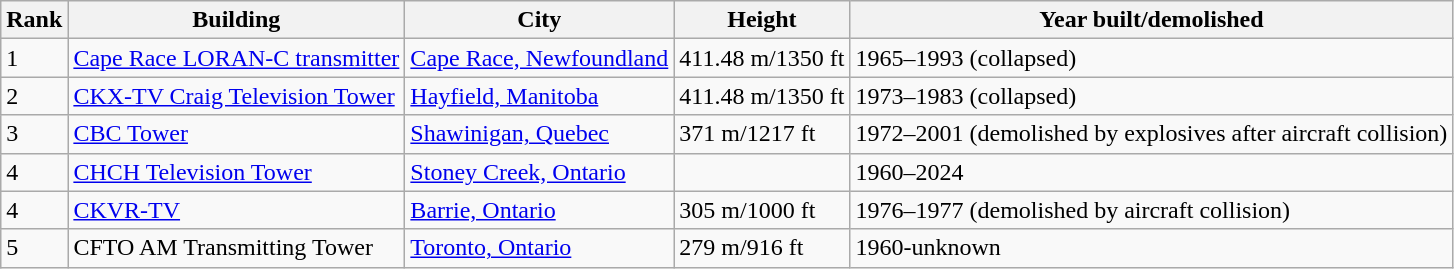<table class="wikitable sortable">
<tr>
<th>Rank</th>
<th>Building</th>
<th>City</th>
<th>Height</th>
<th>Year built/demolished</th>
</tr>
<tr>
<td>1</td>
<td><a href='#'>Cape Race LORAN-C transmitter</a></td>
<td><a href='#'>Cape Race, Newfoundland</a></td>
<td>411.48 m/1350 ft</td>
<td>1965–1993 (collapsed)</td>
</tr>
<tr>
<td>2</td>
<td><a href='#'>CKX-TV Craig Television Tower</a></td>
<td><a href='#'>Hayfield, Manitoba</a></td>
<td>411.48 m/1350 ft</td>
<td>1973–1983 (collapsed)</td>
</tr>
<tr>
<td>3</td>
<td><a href='#'>CBC Tower</a></td>
<td><a href='#'>Shawinigan, Quebec</a></td>
<td>371 m/1217 ft</td>
<td>1972–2001 (demolished by explosives after aircraft collision)</td>
</tr>
<tr>
<td>4</td>
<td><a href='#'>CHCH Television Tower</a></td>
<td><a href='#'>Stoney Creek, Ontario</a></td>
<td></td>
<td>1960–2024</td>
</tr>
<tr>
<td>4</td>
<td><a href='#'>CKVR-TV</a></td>
<td><a href='#'>Barrie, Ontario</a></td>
<td>305 m/1000 ft</td>
<td>1976–1977 (demolished by aircraft collision)</td>
</tr>
<tr>
<td>5</td>
<td>CFTO AM Transmitting Tower</td>
<td><a href='#'>Toronto, Ontario</a></td>
<td>279 m/916 ft</td>
<td>1960-unknown</td>
</tr>
</table>
